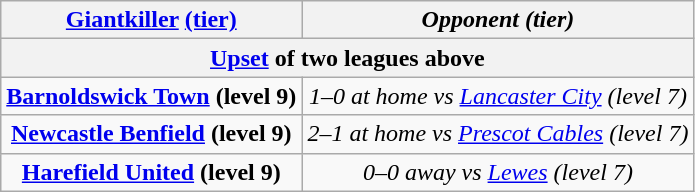<table class="wikitable" style="text-align:center;">
<tr>
<th scope="col"><a href='#'>Giantkiller</a> <a href='#'>(tier)</a></th>
<th scope="col"><em>Opponent (tier)</em></th>
</tr>
<tr>
<th colspan="2"><a href='#'>Upset</a> of two leagues above</th>
</tr>
<tr>
<td><strong><a href='#'>Barnoldswick Town</a> (level 9)</strong></td>
<td><em>1–0 at home vs <a href='#'>Lancaster City</a> (level 7)</em></td>
</tr>
<tr>
<td><strong> <a href='#'>Newcastle Benfield</a> (level 9)</strong></td>
<td><em>2–1 at home vs <a href='#'>Prescot Cables</a> (level 7)</em></td>
</tr>
<tr>
<td><strong> <a href='#'>Harefield United</a> (level 9)</strong></td>
<td><em>0–0  away vs <a href='#'>Lewes</a> (level 7)</em></td>
</tr>
</table>
